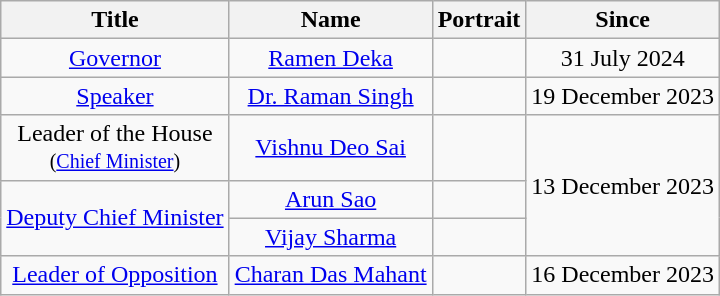<table class="wikitable" style="text-align:center">
<tr>
<th>Title</th>
<th>Name</th>
<th>Portrait</th>
<th>Since</th>
</tr>
<tr>
<td><a href='#'>Governor</a></td>
<td><a href='#'>Ramen Deka</a></td>
<td></td>
<td>31 July 2024</td>
</tr>
<tr>
<td><a href='#'>Speaker</a></td>
<td><a href='#'>Dr. Raman Singh</a></td>
<td></td>
<td>19 December 2023</td>
</tr>
<tr>
<td>Leader of the House<br><small>(<a href='#'>Chief Minister</a>)</small></td>
<td><a href='#'>Vishnu Deo Sai</a></td>
<td></td>
<td rowspan="3">13 December 2023</td>
</tr>
<tr>
<td rowspan="2"><a href='#'>Deputy Chief Minister</a></td>
<td><a href='#'>Arun Sao</a></td>
<td></td>
</tr>
<tr>
<td><a href='#'>Vijay Sharma</a></td>
<td></td>
</tr>
<tr>
<td><a href='#'>Leader of Opposition</a></td>
<td><a href='#'>Charan Das Mahant</a></td>
<td></td>
<td>16 December 2023</td>
</tr>
</table>
